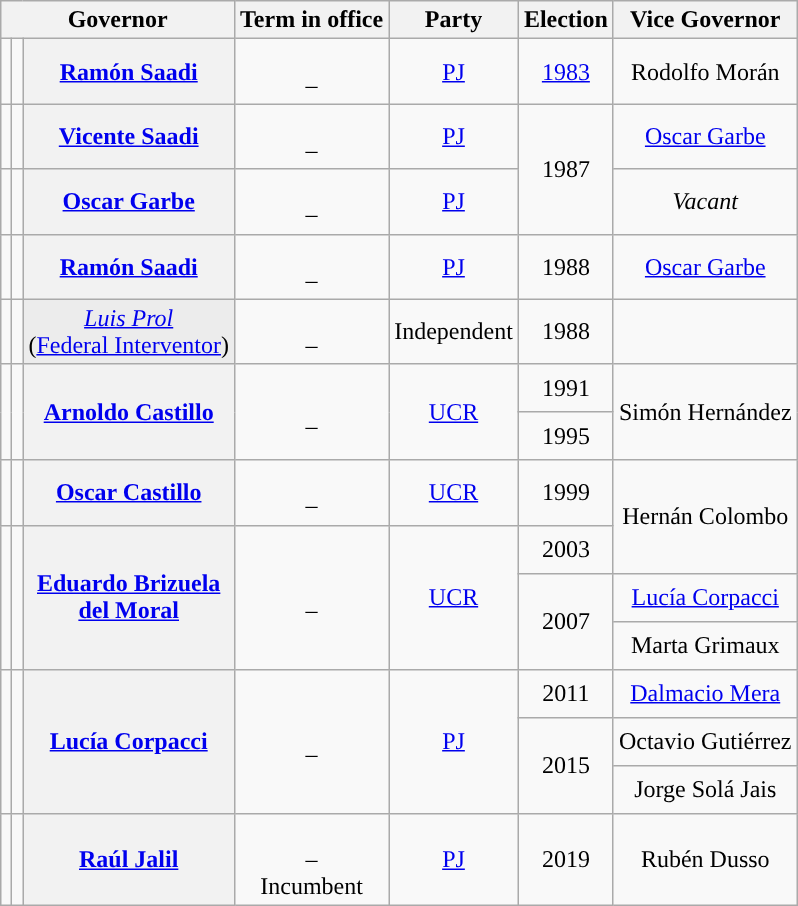<table class="wikitable sortable" style="text-align: center;">
<tr>
<th scope="col" colspan="3">Governor</th>
<th scope="col">Term in office</th>
<th scope="col">Party</th>
<th scope="col">Election</th>
<th scope="col">Vice Governor</th>
</tr>
<tr style="height:2em;">
<td data-sort-value="Saadi, Ramón"></td>
<td style="background:"></td>
<th scope="row"><a href='#'>Ramón Saadi</a></th>
<td><br>–<br></td>
<td><a href='#'>PJ</a></td>
<td><a href='#'>1983</a></td>
<td data-sort-value="Morán, Rodolfo">Rodolfo Morán</td>
</tr>
<tr style="height:2em;">
<td data-sort-value="Saadi, Vicente"></td>
<td style="background:"></td>
<th scope="row"><a href='#'>Vicente Saadi</a></th>
<td><br>–<br></td>
<td><a href='#'>PJ</a></td>
<td rowspan="2">1987</td>
<td data-sort-value="Garbe, Oscar"><a href='#'>Oscar Garbe</a></td>
</tr>
<tr style="height:2em;">
<td data-sort-value="Garbe, Oscar"></td>
<td style="background:"></td>
<th scope="row"><a href='#'>Oscar Garbe</a></th>
<td><br>–<br></td>
<td><a href='#'>PJ</a></td>
<td><em>Vacant</em></td>
</tr>
<tr style="height:2em;">
<td data-sort-value="Saadi, Ramón"></td>
<td style="background:"></td>
<th scope="row"><a href='#'>Ramón Saadi</a></th>
<td><br>–<br></td>
<td><a href='#'>PJ</a></td>
<td>1988</td>
<td data-sort-value="Garbe, Oscar"><a href='#'>Oscar Garbe</a></td>
</tr>
<tr style="height:2em;">
<td data-sort-value="Prol, Luis"></td>
<td style="background:"></td>
<td style="background:#ececec;" scope="row"><em><a href='#'>Luis Prol</a></em><br>(<a href='#'>Federal Interventor</a>)</td>
<td><br>–<br></td>
<td>Independent</td>
<td>1988</td>
<td></td>
</tr>
<tr style="height:2em;">
<td rowspan="2" data-sort-value="Castillo, Arnoldo"></td>
<td rowspan="2" style="background:"></td>
<th rowspan="2" scope="row"><a href='#'>Arnoldo Castillo</a></th>
<td rowspan="2"><br>–<br></td>
<td rowspan="2"><a href='#'>UCR</a></td>
<td>1991</td>
<td rowspan="2" data-sort-value="Hernández, Simón">Simón Hernández</td>
</tr>
<tr style="height:2em;">
<td>1995</td>
</tr>
<tr style="height:2em;">
<td data-sort-value="Castillo, Oscar"></td>
<td style="background:"></td>
<th scope="row"><a href='#'>Oscar Castillo</a></th>
<td><br>–<br></td>
<td><a href='#'>UCR</a></td>
<td>1999</td>
<td rowspan="2" data-sort-value="Colombo, Hernán">Hernán Colombo</td>
</tr>
<tr style="height:2em;">
<td rowspan="3" data-sort-value="Brizuela del Moral, Eduardo"></td>
<td rowspan="3" style="background:"></td>
<th rowspan="3" scope="row"><a href='#'>Eduardo Brizuela<br>del Moral</a></th>
<td rowspan="3"><br>–<br></td>
<td rowspan="3"><a href='#'>UCR</a></td>
<td>2003</td>
</tr>
<tr style="height:2em;">
<td rowspan="2">2007</td>
<td data-sort-value="Corpacci, Lucía"><a href='#'>Lucía Corpacci</a></td>
</tr>
<tr style="height:2em;">
<td data-sort-value="Grimaux, Marta">Marta Grimaux</td>
</tr>
<tr style="height:2em;">
<td rowspan="3" data-sort-value="Corpacci, Lucía"></td>
<td rowspan="3" style="background:"></td>
<th rowspan="3" scope="row"><a href='#'>Lucía Corpacci</a></th>
<td rowspan="3"><br>–<br></td>
<td rowspan="3"><a href='#'>PJ</a></td>
<td>2011</td>
<td data-sort-value="Mera, Dalmacio"><a href='#'>Dalmacio Mera</a></td>
</tr>
<tr style="height:2em;">
<td rowspan="2">2015</td>
<td data-sort-value="Gutiérrez, Octavio">Octavio Gutiérrez</td>
</tr>
<tr style="height:2em;">
<td data-sort-value="Solá Jais, Jorge">Jorge Solá Jais</td>
</tr>
<tr style="height:2em;">
<td data-sort-value="Jalil, Raúl"></td>
<td style="background:"></td>
<th scope="row"><a href='#'>Raúl Jalil</a></th>
<td><br>–<br>Incumbent</td>
<td><a href='#'>PJ</a></td>
<td>2019</td>
<td data-sort-value="Dusso, Rubén">Rubén Dusso</td>
</tr>
</table>
